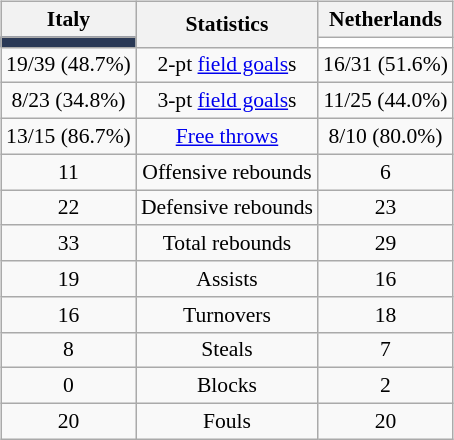<table style="width:100%;">
<tr>
<td valign=top align=right width=33%><br>













</td>
<td style="vertical-align:top; align:center; width:33%;"><br><table style="width:100%;">
<tr>
<td style="width=50%;"></td>
<td></td>
<td style="width=50%;"></td>
</tr>
</table>
<table class="wikitable" style="font-size:90%; text-align:center; margin:auto;" align=center>
<tr>
<th>Italy</th>
<th rowspan=2>Statistics</th>
<th>Netherlands</th>
</tr>
<tr>
<td style="background:#2a3956;"></td>
<td style="background:#ffffff;"></td>
</tr>
<tr>
<td>19/39 (48.7%)</td>
<td>2-pt <a href='#'>field goals</a>s</td>
<td>16/31 (51.6%)</td>
</tr>
<tr>
<td>8/23 (34.8%)</td>
<td>3-pt <a href='#'>field goals</a>s</td>
<td>11/25 (44.0%)</td>
</tr>
<tr>
<td>13/15 (86.7%)</td>
<td><a href='#'>Free throws</a></td>
<td>8/10 (80.0%)</td>
</tr>
<tr>
<td>11</td>
<td>Offensive rebounds</td>
<td>6</td>
</tr>
<tr>
<td>22</td>
<td>Defensive rebounds</td>
<td>23</td>
</tr>
<tr>
<td>33</td>
<td>Total rebounds</td>
<td>29</td>
</tr>
<tr>
<td>19</td>
<td>Assists</td>
<td>16</td>
</tr>
<tr>
<td>16</td>
<td>Turnovers</td>
<td>18</td>
</tr>
<tr>
<td>8</td>
<td>Steals</td>
<td>7</td>
</tr>
<tr>
<td>0</td>
<td>Blocks</td>
<td>2</td>
</tr>
<tr>
<td>20</td>
<td>Fouls</td>
<td>20</td>
</tr>
</table>
</td>
<td style="vertical-align:top; align:left; width:33%;"><br>













</td>
</tr>
</table>
